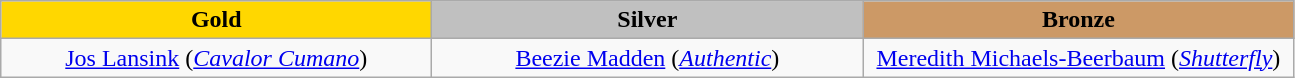<table class="wikitable">
<tr>
<th width=280 style="background:gold">Gold</th>
<th width=280 style="background:silver">Silver</th>
<th width=280 style="background:#cc9966">Bronze</th>
</tr>
<tr>
<td align="center"> <a href='#'>Jos Lansink</a> (<em><a href='#'>Cavalor Cumano</a></em>)</td>
<td align="center"> <a href='#'>Beezie Madden</a> (<em><a href='#'>Authentic</a></em>)</td>
<td align="center"> <a href='#'>Meredith Michaels-Beerbaum</a> (<em><a href='#'>Shutterfly</a></em>)</td>
</tr>
</table>
